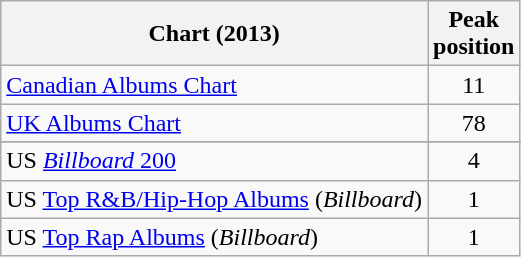<table class="wikitable sortable">
<tr>
<th>Chart (2013)</th>
<th>Peak<br>position</th>
</tr>
<tr>
<td><a href='#'>Canadian Albums Chart</a></td>
<td align=center>11</td>
</tr>
<tr>
<td><a href='#'>UK Albums Chart</a></td>
<td align=center>78</td>
</tr>
<tr>
</tr>
<tr>
<td>US <a href='#'><em>Billboard</em> 200</a></td>
<td style="text-align:center;">4</td>
</tr>
<tr>
<td>US <a href='#'>Top R&B/Hip-Hop Albums</a> (<em>Billboard</em>)</td>
<td align=center>1</td>
</tr>
<tr>
<td>US <a href='#'>Top Rap Albums</a> (<em>Billboard</em>)</td>
<td align=center>1</td>
</tr>
</table>
